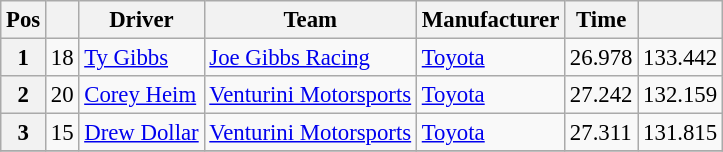<table class="wikitable" style="font-size:95%">
<tr>
<th>Pos</th>
<th></th>
<th>Driver</th>
<th>Team</th>
<th>Manufacturer</th>
<th>Time</th>
<th></th>
</tr>
<tr>
<th>1</th>
<td>18</td>
<td><a href='#'>Ty Gibbs</a></td>
<td><a href='#'>Joe Gibbs Racing</a></td>
<td><a href='#'>Toyota</a></td>
<td>26.978</td>
<td>133.442</td>
</tr>
<tr>
<th>2</th>
<td>20</td>
<td><a href='#'>Corey Heim</a></td>
<td><a href='#'>Venturini Motorsports</a></td>
<td><a href='#'>Toyota</a></td>
<td>27.242</td>
<td>132.159</td>
</tr>
<tr>
<th>3</th>
<td>15</td>
<td><a href='#'>Drew Dollar</a></td>
<td><a href='#'>Venturini Motorsports</a></td>
<td><a href='#'>Toyota</a></td>
<td>27.311</td>
<td>131.815</td>
</tr>
<tr>
</tr>
</table>
